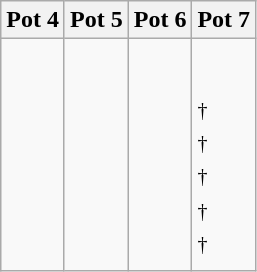<table class=wikitable>
<tr>
<th width=25%>Pot 4</th>
<th width=25%>Pot 5</th>
<th width=25%>Pot 6</th>
<th width=25%>Pot 7</th>
</tr>
<tr valign=top>
<td><br><br>
<br>
<br>
<br>
<br>
<br></td>
<td><br><br>
<br>
<br>
<br>
<br>
<br></td>
<td><br><br>
<br>
<br>
<br>
<br>
<br></td>
<td><br><br>
<sup>†</sup><br>
<sup>†</sup><br>
<sup>†</sup><br>
<sup>†</sup><br>
<sup>†</sup><br></td>
</tr>
</table>
